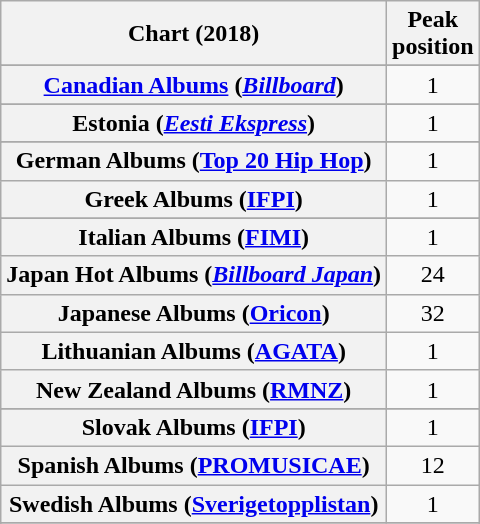<table class="wikitable sortable plainrowheaders" style="text-align:center">
<tr>
<th scope="col">Chart (2018)</th>
<th scope="col">Peak<br>position</th>
</tr>
<tr>
</tr>
<tr>
</tr>
<tr>
</tr>
<tr>
</tr>
<tr>
<th scope="row"><a href='#'>Canadian Albums</a> (<em><a href='#'>Billboard</a></em>)</th>
<td>1</td>
</tr>
<tr>
</tr>
<tr>
</tr>
<tr>
</tr>
<tr>
<th scope="row">Estonia (<em><a href='#'>Eesti Ekspress</a></em>)</th>
<td>1</td>
</tr>
<tr>
</tr>
<tr>
</tr>
<tr>
</tr>
<tr>
<th scope="row">German Albums (<a href='#'>Top 20 Hip Hop</a>)</th>
<td>1</td>
</tr>
<tr>
<th scope="row">Greek Albums (<a href='#'>IFPI</a>)</th>
<td>1</td>
</tr>
<tr>
</tr>
<tr>
</tr>
<tr>
<th scope="row">Italian Albums (<a href='#'>FIMI</a>)</th>
<td>1</td>
</tr>
<tr>
<th scope="row">Japan Hot Albums (<em><a href='#'>Billboard Japan</a></em>)</th>
<td>24</td>
</tr>
<tr>
<th scope="row">Japanese Albums (<a href='#'>Oricon</a>)</th>
<td>32</td>
</tr>
<tr>
<th scope="row">Lithuanian Albums (<a href='#'>AGATA</a>)</th>
<td>1</td>
</tr>
<tr>
<th scope="row">New Zealand Albums (<a href='#'>RMNZ</a>)</th>
<td>1</td>
</tr>
<tr>
</tr>
<tr>
</tr>
<tr>
</tr>
<tr>
</tr>
<tr>
<th scope="row">Slovak Albums (<a href='#'>IFPI</a>)</th>
<td>1</td>
</tr>
<tr>
<th scope="row">Spanish Albums (<a href='#'>PROMUSICAE</a>)</th>
<td>12</td>
</tr>
<tr>
<th scope="row">Swedish Albums (<a href='#'>Sverigetopplistan</a>)</th>
<td>1</td>
</tr>
<tr>
</tr>
<tr>
</tr>
<tr>
</tr>
<tr>
</tr>
</table>
